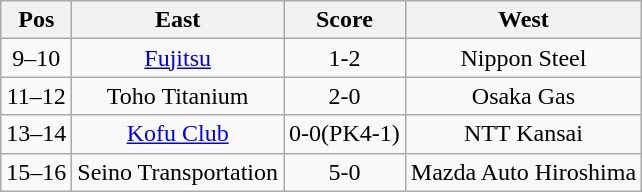<table class="wikitable" style="text-align: center;">
<tr>
<th>Pos</th>
<th>East</th>
<th>Score</th>
<th>West</th>
</tr>
<tr>
<td>9–10</td>
<td><a href='#'>Fujitsu</a></td>
<td>1-2</td>
<td>Nippon Steel</td>
</tr>
<tr>
<td>11–12</td>
<td>Toho Titanium</td>
<td>2-0</td>
<td>Osaka Gas</td>
</tr>
<tr>
<td>13–14</td>
<td><a href='#'>Kofu Club</a></td>
<td>0-0(PK4-1)</td>
<td>NTT Kansai</td>
</tr>
<tr>
<td>15–16</td>
<td>Seino Transportation</td>
<td>5-0</td>
<td>Mazda Auto Hiroshima</td>
</tr>
</table>
